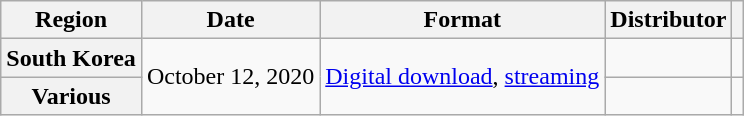<table class="wikitable plainrowheaders">
<tr>
<th>Region</th>
<th>Date</th>
<th>Format</th>
<th>Distributor</th>
<th></th>
</tr>
<tr>
<th scope="row">South Korea</th>
<td rowspan="2">October 12, 2020</td>
<td rowspan="2"><a href='#'>Digital download</a>, <a href='#'>streaming</a></td>
<td></td>
<td></td>
</tr>
<tr>
<th scope="row">Various</th>
<td></td>
<td></td>
</tr>
</table>
